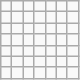<table class="wikitable">
<tr>
<td></td>
<td></td>
<td></td>
<td></td>
<td></td>
<td></td>
<td></td>
</tr>
<tr>
<td></td>
<td></td>
<td></td>
<td></td>
<td></td>
<td></td>
<td></td>
</tr>
<tr>
<td></td>
<td></td>
<td></td>
<td></td>
<td></td>
<td></td>
<td></td>
</tr>
<tr>
<td></td>
<td></td>
<td></td>
<td></td>
<td></td>
<td></td>
<td></td>
</tr>
<tr>
<td></td>
<td></td>
<td></td>
<td></td>
<td></td>
<td></td>
<td></td>
</tr>
<tr>
<td></td>
<td></td>
<td></td>
<td></td>
<td></td>
<td></td>
<td></td>
</tr>
<tr>
<td></td>
<td></td>
<td></td>
<td></td>
<td></td>
<td></td>
<td></td>
</tr>
</table>
